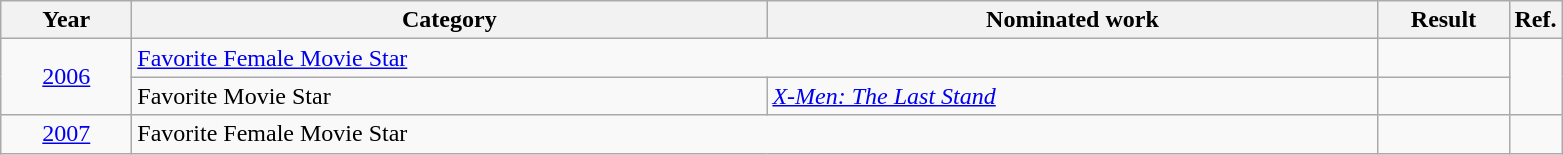<table class=wikitable>
<tr>
<th scope="col" style="width:5em;">Year</th>
<th scope="col" style="width:26em;">Category</th>
<th scope="col" style="width:25em;">Nominated work</th>
<th scope="col" style="width:5em;">Result</th>
<th>Ref.</th>
</tr>
<tr>
<td style="text-align:center;", rowspan="2"><a href='#'>2006</a></td>
<td colspan=2><a href='#'>Favorite Female Movie Star</a></td>
<td></td>
<td style="text-align:center;" rowspan="2"></td>
</tr>
<tr>
<td>Favorite Movie Star</td>
<td><em><a href='#'>X-Men: The Last Stand</a></em></td>
<td></td>
</tr>
<tr>
<td style="text-align:center;"><a href='#'>2007</a></td>
<td colspan=2>Favorite Female Movie Star</td>
<td></td>
<td style="text-align:center;"></td>
</tr>
</table>
